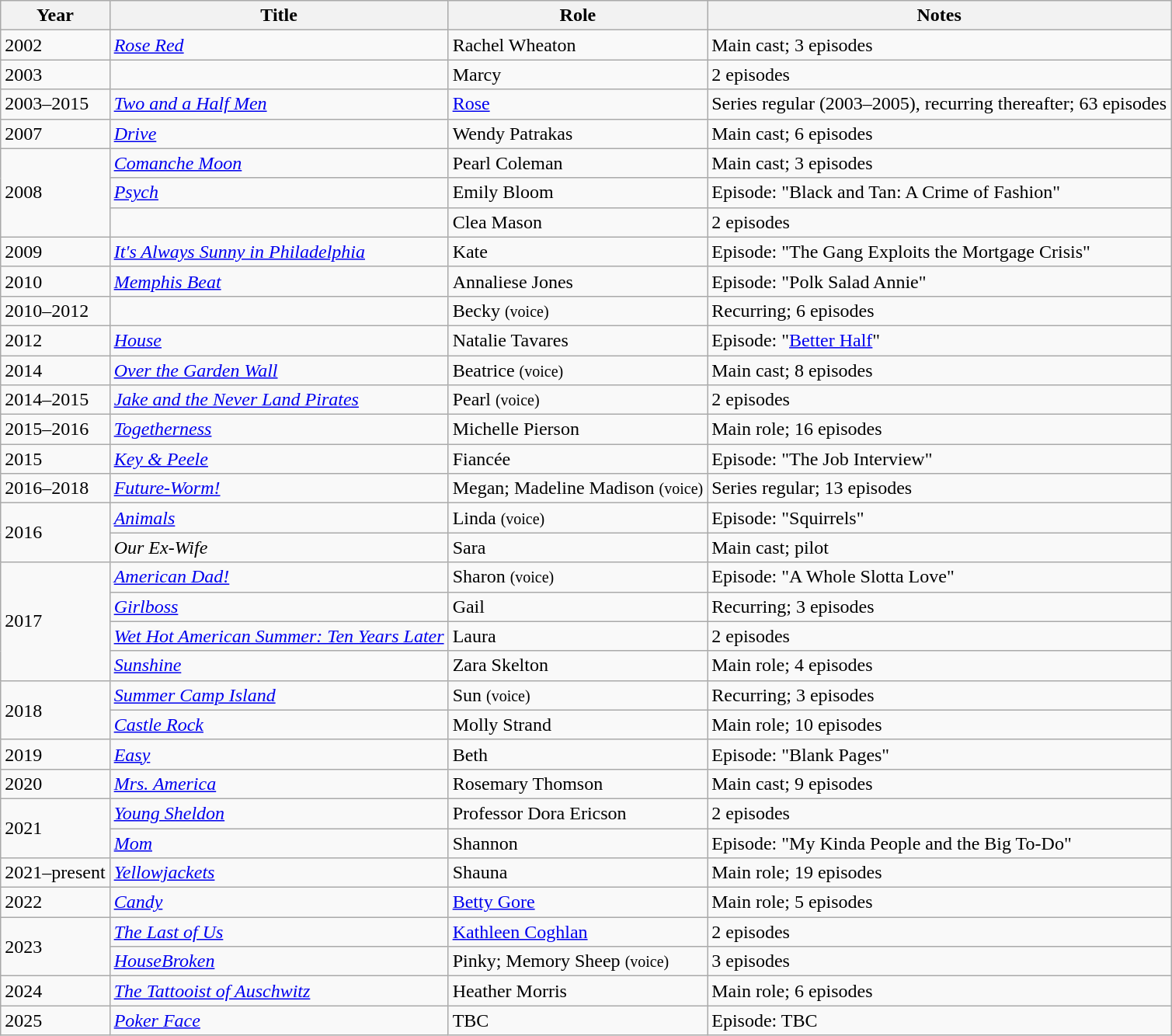<table class="wikitable sortable">
<tr>
<th>Year</th>
<th>Title</th>
<th>Role</th>
<th class="unsortable">Notes</th>
</tr>
<tr>
<td>2002</td>
<td><em><a href='#'>Rose Red</a></em></td>
<td>Rachel Wheaton</td>
<td>Main cast; 3 episodes</td>
</tr>
<tr>
<td>2003</td>
<td><em></em></td>
<td>Marcy</td>
<td>2 episodes</td>
</tr>
<tr>
<td>2003–2015</td>
<td><em><a href='#'>Two and a Half Men</a></em></td>
<td><a href='#'>Rose</a></td>
<td>Series regular (2003–2005), recurring thereafter; 63 episodes</td>
</tr>
<tr>
<td>2007</td>
<td><em><a href='#'>Drive</a></em></td>
<td>Wendy Patrakas</td>
<td>Main cast; 6 episodes</td>
</tr>
<tr>
<td rowspan="3">2008</td>
<td><em><a href='#'>Comanche Moon</a></em></td>
<td>Pearl Coleman</td>
<td>Main cast; 3 episodes</td>
</tr>
<tr>
<td><em><a href='#'>Psych</a></em></td>
<td>Emily Bloom</td>
<td>Episode: "Black and Tan: A Crime of Fashion"</td>
</tr>
<tr>
<td><em></em></td>
<td>Clea Mason</td>
<td>2 episodes</td>
</tr>
<tr>
<td>2009</td>
<td><em><a href='#'>It's Always Sunny in Philadelphia</a></em></td>
<td>Kate</td>
<td>Episode: "The Gang Exploits the Mortgage Crisis"</td>
</tr>
<tr>
<td>2010</td>
<td><em><a href='#'>Memphis Beat</a></em></td>
<td>Annaliese Jones</td>
<td>Episode: "Polk Salad Annie"</td>
</tr>
<tr>
<td>2010–2012</td>
<td><em></em></td>
<td>Becky <small>(voice)</small></td>
<td>Recurring; 6 episodes</td>
</tr>
<tr>
<td>2012</td>
<td><em><a href='#'>House</a></em></td>
<td>Natalie Tavares</td>
<td>Episode: "<a href='#'>Better Half</a>"</td>
</tr>
<tr>
<td>2014</td>
<td><em><a href='#'>Over the Garden Wall</a></em></td>
<td>Beatrice <small>(voice)</small></td>
<td>Main cast; 8 episodes</td>
</tr>
<tr>
<td>2014–2015</td>
<td><em><a href='#'>Jake and the Never Land Pirates</a></em></td>
<td>Pearl <small>(voice)</small></td>
<td>2 episodes</td>
</tr>
<tr>
<td>2015–2016</td>
<td><em><a href='#'>Togetherness</a></em></td>
<td>Michelle Pierson</td>
<td>Main role; 16 episodes</td>
</tr>
<tr>
<td>2015</td>
<td><em><a href='#'>Key & Peele</a></em></td>
<td>Fiancée</td>
<td>Episode: "The Job Interview"</td>
</tr>
<tr>
<td>2016–2018</td>
<td><em><a href='#'>Future-Worm!</a></em></td>
<td>Megan; Madeline Madison <small>(voice)</small></td>
<td>Series regular; 13 episodes</td>
</tr>
<tr>
<td rowspan="2">2016</td>
<td><em><a href='#'>Animals</a></em></td>
<td>Linda <small>(voice)</small></td>
<td>Episode: "Squirrels"</td>
</tr>
<tr>
<td><em>Our Ex-Wife</em></td>
<td>Sara</td>
<td>Main cast; pilot</td>
</tr>
<tr>
<td rowspan="4">2017</td>
<td><em><a href='#'>American Dad!</a></em></td>
<td>Sharon <small>(voice)</small></td>
<td>Episode: "A Whole Slotta Love"</td>
</tr>
<tr>
<td><em><a href='#'>Girlboss</a></em></td>
<td>Gail</td>
<td>Recurring; 3 episodes</td>
</tr>
<tr>
<td><em><a href='#'>Wet Hot American Summer: Ten Years Later</a></em></td>
<td>Laura</td>
<td>2 episodes</td>
</tr>
<tr>
<td><em><a href='#'>Sunshine</a></em></td>
<td>Zara Skelton</td>
<td>Main role; 4 episodes</td>
</tr>
<tr>
<td rowspan="2">2018</td>
<td><em><a href='#'>Summer Camp Island</a></em></td>
<td>Sun <small>(voice)</small></td>
<td>Recurring; 3 episodes</td>
</tr>
<tr>
<td><em><a href='#'>Castle Rock</a></em></td>
<td>Molly Strand</td>
<td>Main role; 10 episodes</td>
</tr>
<tr>
<td>2019</td>
<td><em><a href='#'>Easy</a></em></td>
<td>Beth</td>
<td>Episode: "Blank Pages"</td>
</tr>
<tr>
<td>2020</td>
<td><em><a href='#'>Mrs. America</a></em></td>
<td>Rosemary Thomson</td>
<td>Main cast; 9 episodes</td>
</tr>
<tr>
<td rowspan="2">2021</td>
<td><em><a href='#'>Young Sheldon</a></em></td>
<td>Professor Dora Ericson</td>
<td>2 episodes</td>
</tr>
<tr>
<td><em><a href='#'>Mom</a></em></td>
<td>Shannon</td>
<td>Episode: "My Kinda People and the Big To-Do"</td>
</tr>
<tr>
<td>2021–present</td>
<td><em><a href='#'>Yellowjackets</a></em></td>
<td>Shauna</td>
<td>Main role; 19 episodes</td>
</tr>
<tr>
<td>2022</td>
<td><em><a href='#'>Candy</a></em></td>
<td><a href='#'>Betty Gore</a></td>
<td>Main role; 5 episodes</td>
</tr>
<tr>
<td rowspan="2">2023</td>
<td><a href='#'><em>The Last of Us</em></a></td>
<td><a href='#'>Kathleen Coghlan</a></td>
<td>2 episodes</td>
</tr>
<tr>
<td><em><a href='#'>HouseBroken</a></em></td>
<td>Pinky; Memory Sheep <small>(voice)</small></td>
<td>3 episodes</td>
</tr>
<tr>
<td>2024</td>
<td><em><a href='#'>The Tattooist of Auschwitz</a></em></td>
<td>Heather Morris</td>
<td>Main role; 6 episodes</td>
</tr>
<tr>
<td>2025</td>
<td><em><a href='#'>Poker Face</a></em></td>
<td>TBC</td>
<td>Episode: TBC</td>
</tr>
</table>
